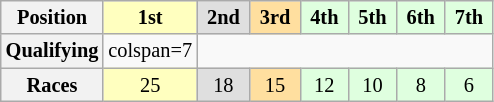<table class="wikitable" style="font-size:85%; text-align:center">
<tr>
<th>Position</th>
<td style="background:#ffffbf;"> <strong>1st</strong> </td>
<td style="background:#dfdfdf;"> <strong>2nd</strong> </td>
<td style="background:#ffdf9f;"> <strong>3rd</strong> </td>
<td style="background:#dfffdf;"> <strong>4th</strong> </td>
<td style="background:#dfffdf;"> <strong>5th</strong> </td>
<td style="background:#dfffdf;"> <strong>6th</strong> </td>
<td style="background:#dfffdf;"> <strong>7th</strong> </td>
</tr>
<tr>
<th>Qualifying</th>
<td>colspan=7 </td>
</tr>
<tr>
<th>Races</th>
<td style="background:#ffffbf;">25</td>
<td style="background:#dfdfdf;">18</td>
<td style="background:#ffdf9f;">15</td>
<td style="background:#dfffdf;">12</td>
<td style="background:#dfffdf;">10</td>
<td style="background:#dfffdf;">8</td>
<td style="background:#dfffdf;">6</td>
</tr>
</table>
